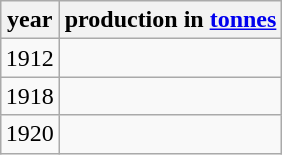<table class="wikitable" style="margin: 1em auto;">
<tr>
<th>year</th>
<th>production in <a href='#'>tonnes</a></th>
</tr>
<tr>
<td align="center">1912</td>
<td align="center"></td>
</tr>
<tr>
<td align="center">1918</td>
<td align="center"></td>
</tr>
<tr>
<td align="center">1920</td>
<td align="center"></td>
</tr>
</table>
